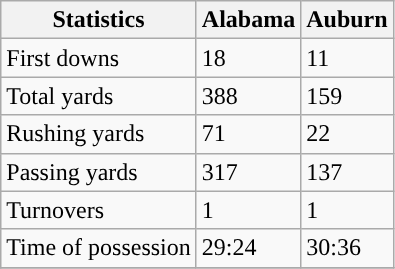<table class="wikitable" style="float: left;">
<tr>
<th>Statistics</th>
<th>Alabama</th>
<th>Auburn</th>
</tr>
<tr>
<td>First downs</td>
<td>18</td>
<td>11</td>
</tr>
<tr>
<td>Total yards</td>
<td>388</td>
<td>159</td>
</tr>
<tr>
<td>Rushing yards</td>
<td>71</td>
<td>22</td>
</tr>
<tr>
<td>Passing yards</td>
<td>317</td>
<td>137</td>
</tr>
<tr>
<td>Turnovers</td>
<td>1</td>
<td>1</td>
</tr>
<tr>
<td>Time of possession</td>
<td>29:24</td>
<td>30:36</td>
</tr>
<tr>
</tr>
</table>
